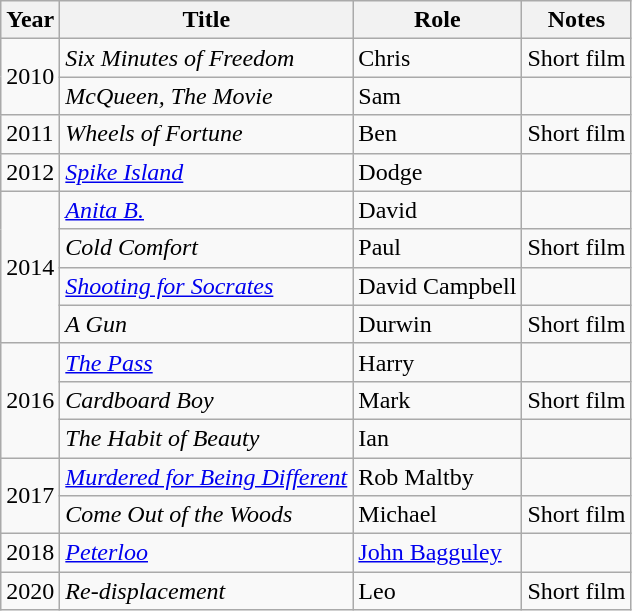<table class="wikitable sortable">
<tr>
<th>Year</th>
<th>Title</th>
<th>Role</th>
<th>Notes</th>
</tr>
<tr>
<td rowspan="2">2010</td>
<td><em>Six Minutes of Freedom</em></td>
<td>Chris</td>
<td>Short film</td>
</tr>
<tr>
<td><em>McQueen, The Movie</em></td>
<td>Sam</td>
<td></td>
</tr>
<tr>
<td>2011</td>
<td><em>Wheels of Fortune</em></td>
<td>Ben</td>
<td>Short film</td>
</tr>
<tr>
<td>2012</td>
<td><em><a href='#'>Spike Island</a></em></td>
<td>Dodge</td>
<td></td>
</tr>
<tr>
<td rowspan="4">2014</td>
<td><em><a href='#'>Anita B.</a></em></td>
<td>David</td>
<td></td>
</tr>
<tr>
<td><em>Cold Comfort</em></td>
<td>Paul</td>
<td>Short film</td>
</tr>
<tr>
<td><em><a href='#'>Shooting for Socrates</a></em></td>
<td>David Campbell</td>
<td></td>
</tr>
<tr>
<td><em>A Gun</em></td>
<td>Durwin</td>
<td>Short film</td>
</tr>
<tr>
<td rowspan="3">2016</td>
<td><em><a href='#'>The Pass</a></em></td>
<td>Harry</td>
<td></td>
</tr>
<tr>
<td><em>Cardboard Boy</em></td>
<td>Mark</td>
<td>Short film</td>
</tr>
<tr>
<td><em>The Habit of Beauty</em></td>
<td>Ian</td>
<td></td>
</tr>
<tr>
<td rowspan="2">2017</td>
<td><em><a href='#'>Murdered for Being Different</a></em></td>
<td>Rob Maltby</td>
<td></td>
</tr>
<tr>
<td><em>Come Out of the Woods</em></td>
<td>Michael</td>
<td>Short film</td>
</tr>
<tr>
<td>2018</td>
<td><em><a href='#'>Peterloo</a></em></td>
<td><a href='#'>John Bagguley</a></td>
<td></td>
</tr>
<tr>
<td>2020</td>
<td><em>Re-displacement</em></td>
<td>Leo</td>
<td>Short film</td>
</tr>
</table>
